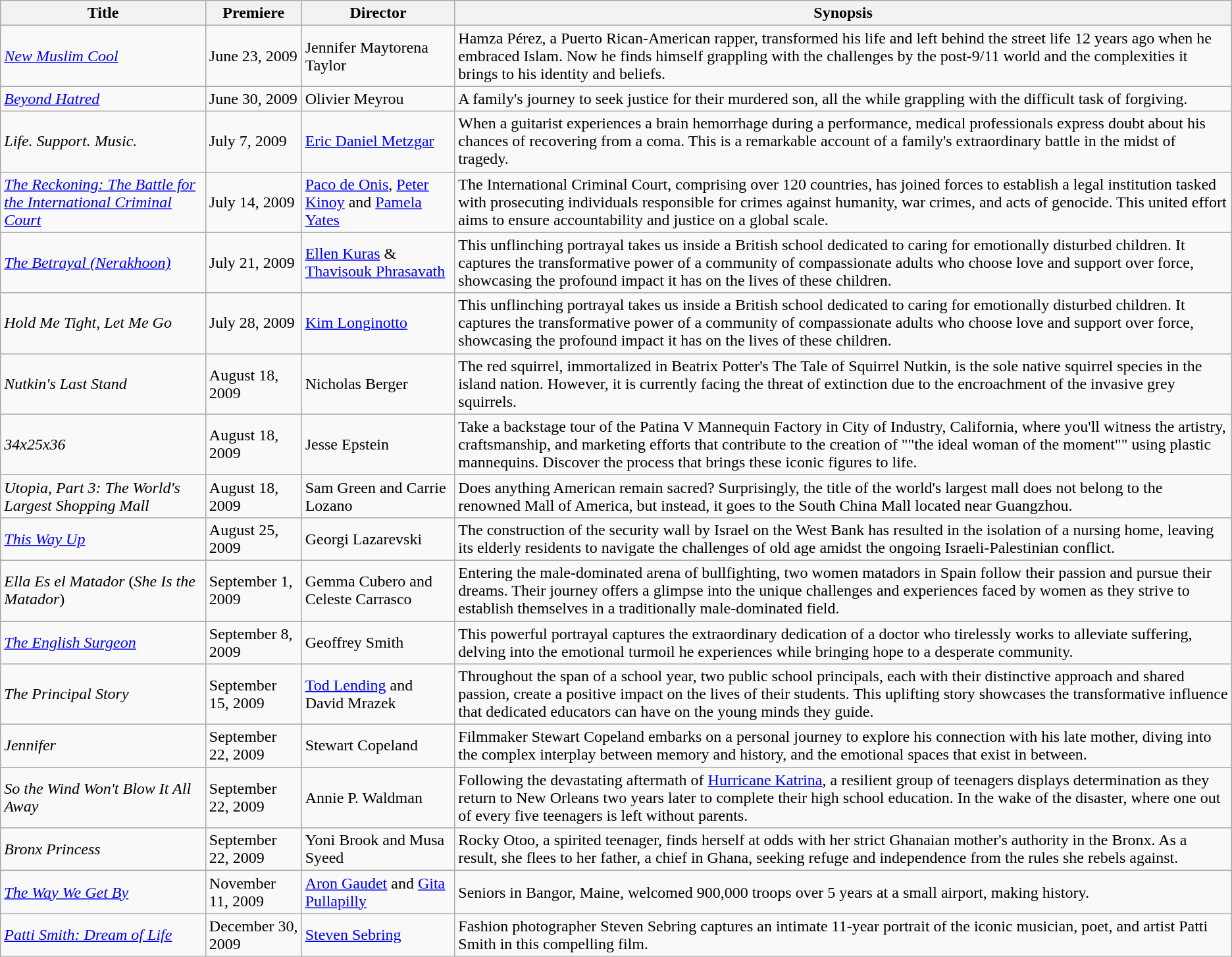<table class="wikitable sortable">
<tr>
<th>Title</th>
<th>Premiere</th>
<th>Director</th>
<th>Synopsis</th>
</tr>
<tr>
<td><em><a href='#'>New Muslim Cool</a></em></td>
<td>June 23, 2009</td>
<td>Jennifer Maytorena Taylor</td>
<td>Hamza Pérez, a Puerto Rican-American rapper, transformed his life and left behind the street life 12 years ago when he embraced Islam. Now he finds himself grappling with the challenges by the post-9/11 world and the complexities it brings to his identity and beliefs.</td>
</tr>
<tr>
<td><em><a href='#'>Beyond Hatred</a></em></td>
<td>June 30, 2009</td>
<td>Olivier Meyrou</td>
<td>A family's journey to seek justice for their murdered son, all the while grappling with the difficult task of forgiving.</td>
</tr>
<tr>
<td><em>Life. Support. Music.</em></td>
<td>July 7, 2009</td>
<td><a href='#'>Eric Daniel Metzgar</a></td>
<td>When a guitarist experiences a brain hemorrhage during a performance, medical professionals express doubt about his chances of recovering from a coma. This is a remarkable account of a family's extraordinary battle in the midst of tragedy.</td>
</tr>
<tr>
<td><em><a href='#'>The Reckoning: The Battle for the International Criminal Court</a></em></td>
<td>July 14, 2009</td>
<td><a href='#'>Paco de Onis</a>, <a href='#'>Peter Kinoy</a> and <a href='#'>Pamela Yates</a></td>
<td>The International Criminal Court, comprising over 120 countries, has joined forces to establish a legal institution tasked with prosecuting individuals responsible for crimes against humanity, war crimes, and acts of genocide. This united effort aims to ensure accountability and justice on a global scale.</td>
</tr>
<tr>
<td><em><a href='#'>The Betrayal (Nerakhoon)</a></em></td>
<td>July 21, 2009</td>
<td><a href='#'>Ellen Kuras</a> & <a href='#'>Thavisouk Phrasavath</a></td>
<td>This unflinching portrayal takes us inside a British school dedicated to caring for emotionally disturbed children. It captures the transformative power of a community of compassionate adults who choose love and support over force, showcasing the profound impact it has on the lives of these children.</td>
</tr>
<tr>
<td><em>Hold Me Tight, Let Me Go</em></td>
<td>July 28, 2009</td>
<td><a href='#'>Kim Longinotto</a></td>
<td>This unflinching portrayal takes us inside a British school dedicated to caring for emotionally disturbed children. It captures the transformative power of a community of compassionate adults who choose love and support over force, showcasing the profound impact it has on the lives of these children.</td>
</tr>
<tr>
<td><em>Nutkin's Last Stand</em></td>
<td>August 18, 2009</td>
<td>Nicholas Berger</td>
<td>The red squirrel, immortalized in Beatrix Potter's The Tale of Squirrel Nutkin, is the sole native squirrel species in the island nation. However, it is currently facing the threat of extinction due to the encroachment of the invasive grey squirrels.</td>
</tr>
<tr>
<td><em>34x25x36</em></td>
<td>August 18, 2009</td>
<td>Jesse Epstein</td>
<td>Take a backstage tour of the Patina V Mannequin Factory in City of Industry, California, where you'll witness the artistry, craftsmanship, and marketing efforts that contribute to the creation of ""the ideal woman of the moment"" using plastic mannequins. Discover the process that brings these iconic figures to life.</td>
</tr>
<tr>
<td><em>Utopia, Part 3: The World's Largest Shopping Mall</em></td>
<td>August 18, 2009</td>
<td>Sam Green and Carrie Lozano</td>
<td>Does anything American remain sacred? Surprisingly, the title of the world's largest mall does not belong to the renowned Mall of America, but instead, it goes to the South China Mall located near Guangzhou.</td>
</tr>
<tr>
<td><em><a href='#'>This Way Up</a></em></td>
<td>August 25, 2009</td>
<td>Georgi Lazarevski</td>
<td>The construction of the security wall by Israel on the West Bank has resulted in the isolation of a nursing home, leaving its elderly residents to navigate the challenges of old age amidst the ongoing Israeli-Palestinian conflict.</td>
</tr>
<tr>
<td><em>Ella Es el Matador</em> (<em>She Is the Matador</em>)</td>
<td>September 1, 2009</td>
<td>Gemma Cubero and Celeste Carrasco</td>
<td>Entering the male-dominated arena of bullfighting, two women matadors in Spain follow their passion and pursue their dreams. Their journey offers a glimpse into the unique challenges and experiences faced by women as they strive to establish themselves in a traditionally male-dominated field.</td>
</tr>
<tr>
<td><em><a href='#'>The English Surgeon</a></em></td>
<td>September 8, 2009</td>
<td>Geoffrey Smith</td>
<td>This powerful portrayal captures the extraordinary dedication of a doctor who tirelessly works to alleviate suffering, delving into the emotional turmoil he experiences while bringing hope to a desperate community.</td>
</tr>
<tr>
<td><em>The Principal Story</em></td>
<td>September 15, 2009</td>
<td><a href='#'>Tod Lending</a> and David Mrazek</td>
<td>Throughout the span of a school year, two public school principals, each with their distinctive approach and shared passion, create a positive impact on the lives of their students. This uplifting story showcases the transformative influence that dedicated educators can have on the young minds they guide.</td>
</tr>
<tr>
<td><em>Jennifer</em></td>
<td>September 22, 2009</td>
<td>Stewart Copeland</td>
<td>Filmmaker Stewart Copeland embarks on a personal journey to explore his connection with his late mother, diving into the complex interplay between memory and history, and the emotional spaces that exist in between.</td>
</tr>
<tr>
<td><em>So the Wind Won't Blow It All Away</em></td>
<td>September 22, 2009</td>
<td>Annie P. Waldman</td>
<td>Following the devastating aftermath of <a href='#'>Hurricane Katrina</a>, a resilient group of teenagers displays determination as they return to New Orleans two years later to complete their high school education. In the wake of the disaster, where one out of every five teenagers is left without parents.</td>
</tr>
<tr>
<td><em>Bronx Princess</em></td>
<td>September 22, 2009</td>
<td>Yoni Brook and Musa Syeed</td>
<td>Rocky Otoo, a spirited teenager, finds herself at odds with her strict Ghanaian mother's authority in the Bronx. As a result, she flees to her father, a chief in Ghana, seeking refuge and independence from the rules she rebels against.</td>
</tr>
<tr>
<td><em><a href='#'>The Way We Get By</a></em></td>
<td>November 11, 2009</td>
<td><a href='#'>Aron Gaudet</a> and <a href='#'>Gita Pullapilly</a></td>
<td>Seniors in Bangor, Maine, welcomed 900,000 troops over 5 years at a small airport, making history.</td>
</tr>
<tr>
<td><em><a href='#'>Patti Smith: Dream of Life</a></em></td>
<td>December 30, 2009</td>
<td><a href='#'>Steven Sebring</a></td>
<td>Fashion photographer Steven Sebring captures an intimate 11-year portrait of the iconic musician, poet, and artist Patti Smith in this compelling film.</td>
</tr>
</table>
